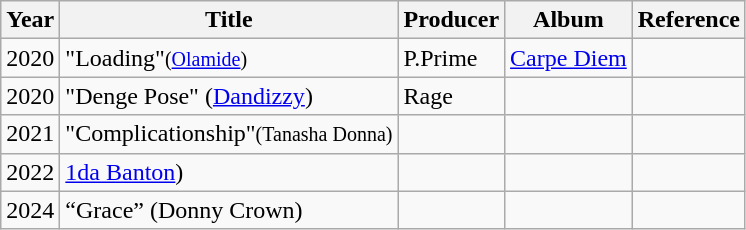<table class="wikitable">
<tr>
<th>Year</th>
<th>Title</th>
<th>Producer</th>
<th>Album</th>
<th>Reference</th>
</tr>
<tr>
<td>2020</td>
<td>"Loading"<small>(<a href='#'>Olamide</a>)</small></td>
<td>P.Prime</td>
<td><a href='#'>Carpe Diem</a></td>
<td></td>
</tr>
<tr>
<td>2020</td>
<td>"Denge Pose" (<a href='#'>Dandizzy</a>)</td>
<td>Rage</td>
<td></td>
<td></td>
</tr>
<tr>
<td>2021</td>
<td>"Complicationship"<small>(Tanasha Donna)</small></td>
<td></td>
<td></td>
<td></td>
</tr>
<tr>
<td>2022</td>
<td "Faaji"><a href='#'>1da Banton</a>)</small></td>
<td></td>
<td></td>
<td></td>
</tr>
<tr>
<td>2024</td>
<td>“Grace” (Donny Crown)</td>
<td></td>
<td></td>
<td></td>
</tr>
</table>
